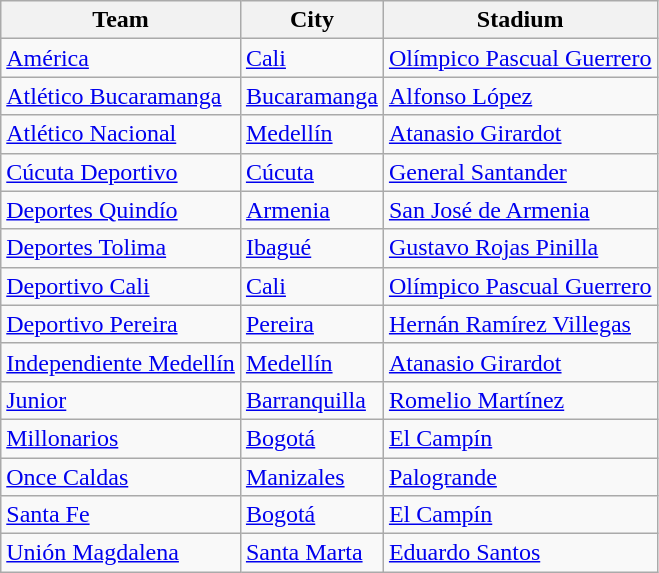<table class="wikitable sortable">
<tr>
<th>Team</th>
<th>City</th>
<th>Stadium</th>
</tr>
<tr>
<td><a href='#'>América</a></td>
<td><a href='#'>Cali</a></td>
<td><a href='#'>Olímpico Pascual Guerrero</a></td>
</tr>
<tr>
<td><a href='#'>Atlético Bucaramanga</a></td>
<td><a href='#'>Bucaramanga</a></td>
<td><a href='#'>Alfonso López</a></td>
</tr>
<tr>
<td><a href='#'>Atlético Nacional</a></td>
<td><a href='#'>Medellín</a></td>
<td><a href='#'>Atanasio Girardot</a></td>
</tr>
<tr>
<td><a href='#'>Cúcuta Deportivo</a></td>
<td><a href='#'>Cúcuta</a></td>
<td><a href='#'>General Santander</a></td>
</tr>
<tr>
<td><a href='#'>Deportes Quindío</a></td>
<td><a href='#'>Armenia</a></td>
<td><a href='#'>San José de Armenia</a></td>
</tr>
<tr>
<td><a href='#'>Deportes Tolima</a></td>
<td><a href='#'>Ibagué</a></td>
<td><a href='#'>Gustavo Rojas Pinilla</a></td>
</tr>
<tr>
<td><a href='#'>Deportivo Cali</a></td>
<td><a href='#'>Cali</a></td>
<td><a href='#'>Olímpico Pascual Guerrero</a></td>
</tr>
<tr>
<td><a href='#'>Deportivo Pereira</a></td>
<td><a href='#'>Pereira</a></td>
<td><a href='#'>Hernán Ramírez Villegas</a></td>
</tr>
<tr>
<td><a href='#'>Independiente Medellín</a></td>
<td><a href='#'>Medellín</a></td>
<td><a href='#'>Atanasio Girardot</a></td>
</tr>
<tr>
<td><a href='#'>Junior</a></td>
<td><a href='#'>Barranquilla</a></td>
<td><a href='#'>Romelio Martínez</a></td>
</tr>
<tr>
<td><a href='#'>Millonarios</a></td>
<td><a href='#'>Bogotá</a></td>
<td><a href='#'>El Campín</a></td>
</tr>
<tr>
<td><a href='#'>Once Caldas</a></td>
<td><a href='#'>Manizales</a></td>
<td><a href='#'>Palogrande</a></td>
</tr>
<tr>
<td><a href='#'>Santa Fe</a></td>
<td><a href='#'>Bogotá</a></td>
<td><a href='#'>El Campín</a></td>
</tr>
<tr>
<td><a href='#'>Unión Magdalena</a></td>
<td><a href='#'>Santa Marta</a></td>
<td><a href='#'>Eduardo Santos</a></td>
</tr>
</table>
